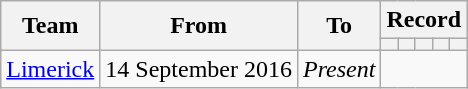<table class=wikitable style="text-align: center">
<tr>
<th rowspan=2>Team</th>
<th rowspan=2>From</th>
<th rowspan=2>To</th>
<th colspan=5>Record</th>
</tr>
<tr>
<th></th>
<th></th>
<th></th>
<th></th>
<th></th>
</tr>
<tr>
<td align=left><a href='#'>Limerick</a></td>
<td align=left>14 September 2016</td>
<td align=left><em>Present</em><br></td>
</tr>
</table>
